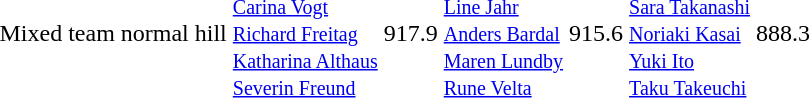<table>
<tr>
<td>Mixed team normal hill<br></td>
<td><br><small><a href='#'>Carina Vogt</a><br><a href='#'>Richard Freitag</a><br><a href='#'>Katharina Althaus</a><br><a href='#'>Severin Freund</a></small></td>
<td>917.9</td>
<td><br><small><a href='#'>Line Jahr</a><br><a href='#'>Anders Bardal</a><br><a href='#'>Maren Lundby</a><br><a href='#'>Rune Velta</a></small></td>
<td>915.6</td>
<td><br><small><a href='#'>Sara Takanashi</a><br><a href='#'>Noriaki Kasai</a><br><a href='#'>Yuki Ito</a><br><a href='#'>Taku Takeuchi</a></small></td>
<td>888.3</td>
</tr>
</table>
